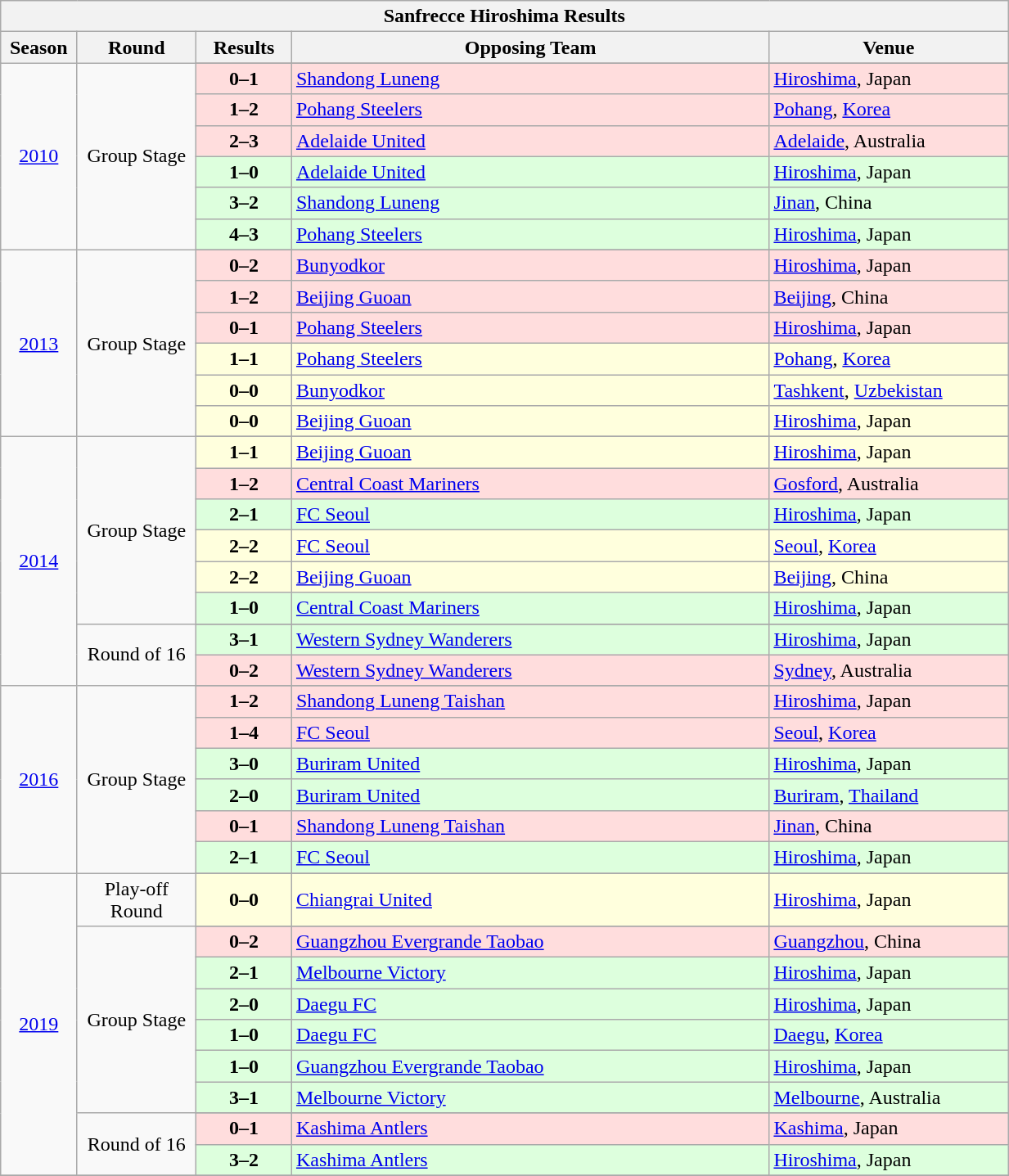<table width=65% class="wikitable sortable" style="text-align:center;">
<tr>
<th colspan=6>Sanfrecce Hiroshima Results</th>
</tr>
<tr>
<th width=5%>Season</th>
<th width=10%>Round</th>
<th width=8%>Results</th>
<th width=40%>Opposing Team</th>
<th width=20%>Venue</th>
</tr>
<tr>
<td rowspan=7><a href='#'>2010</a></td>
<td rowspan=7>Group Stage</td>
</tr>
<tr style="background:#ffdddd">
<td><strong>0–1</strong></td>
<td align="left"> <a href='#'>Shandong Luneng</a></td>
<td align="left"><a href='#'>Hiroshima</a>, Japan</td>
</tr>
<tr style="background:#ffdddd">
<td><strong>1–2</strong></td>
<td align="left"> <a href='#'>Pohang Steelers</a></td>
<td align="left"><a href='#'>Pohang</a>, <a href='#'>Korea</a></td>
</tr>
<tr style="background:#ffdddd">
<td><strong>2–3</strong></td>
<td align="left"> <a href='#'>Adelaide United</a></td>
<td align="left"><a href='#'>Adelaide</a>, Australia</td>
</tr>
<tr style="background:#ddffdd">
<td><strong>1–0</strong></td>
<td align="left"> <a href='#'>Adelaide United</a></td>
<td align="left"><a href='#'>Hiroshima</a>, Japan</td>
</tr>
<tr style="background:#ddffdd">
<td><strong>3–2</strong></td>
<td align="left"> <a href='#'>Shandong Luneng</a></td>
<td align="left"><a href='#'>Jinan</a>, China</td>
</tr>
<tr style="background:#ddffdd">
<td><strong>4–3</strong></td>
<td align="left"> <a href='#'>Pohang Steelers</a></td>
<td align="left"><a href='#'>Hiroshima</a>, Japan</td>
</tr>
<tr>
<td rowspan=7><a href='#'>2013</a></td>
<td rowspan=7>Group Stage</td>
</tr>
<tr style="background:#ffdddd">
<td><strong>0–2</strong></td>
<td align="left"> <a href='#'>Bunyodkor</a></td>
<td align="left"><a href='#'>Hiroshima</a>, Japan</td>
</tr>
<tr style="background:#ffdddd">
<td><strong>1–2</strong></td>
<td align="left"> <a href='#'>Beijing Guoan</a></td>
<td align="left"><a href='#'>Beijing</a>, China</td>
</tr>
<tr style="background:#ffdddd">
<td><strong>0–1</strong></td>
<td align="left"> <a href='#'>Pohang Steelers</a></td>
<td align="left"><a href='#'>Hiroshima</a>, Japan</td>
</tr>
<tr style="background:#ffffdd">
<td><strong>1–1</strong></td>
<td align="left"> <a href='#'>Pohang Steelers</a></td>
<td align="left"><a href='#'>Pohang</a>, <a href='#'>Korea</a></td>
</tr>
<tr style="background:#ffffdd">
<td><strong>0–0</strong></td>
<td align="left"> <a href='#'>Bunyodkor</a></td>
<td align="left"><a href='#'>Tashkent</a>, <a href='#'>Uzbekistan</a></td>
</tr>
<tr style="background:#ffffdd">
<td><strong>0–0</strong></td>
<td align="left"> <a href='#'>Beijing Guoan</a></td>
<td align="left"><a href='#'>Hiroshima</a>, Japan</td>
</tr>
<tr>
<td rowspan=10><a href='#'>2014</a></td>
<td rowspan=7>Group Stage</td>
</tr>
<tr style="background:#ffffdd">
<td><strong>1–1</strong></td>
<td align="left"> <a href='#'>Beijing Guoan</a></td>
<td align="left"><a href='#'>Hiroshima</a>, Japan</td>
</tr>
<tr style="background:#ffdddd">
<td><strong>1–2</strong></td>
<td align="left"> <a href='#'>Central Coast Mariners</a></td>
<td align="left"><a href='#'>Gosford</a>, Australia</td>
</tr>
<tr style="background:#ddffdd">
<td><strong>2–1</strong></td>
<td align="left"> <a href='#'>FC Seoul</a></td>
<td align="left"><a href='#'>Hiroshima</a>, Japan</td>
</tr>
<tr style="background:#ffffdd">
<td><strong>2–2</strong></td>
<td align="left"> <a href='#'>FC Seoul</a></td>
<td align="left"><a href='#'>Seoul</a>, <a href='#'>Korea</a></td>
</tr>
<tr style="background:#ffffdd">
<td><strong>2–2</strong></td>
<td align="left"> <a href='#'>Beijing Guoan</a></td>
<td align="left"><a href='#'>Beijing</a>, China</td>
</tr>
<tr style="background:#ddffdd">
<td><strong>1–0</strong></td>
<td align="left"> <a href='#'>Central Coast Mariners</a></td>
<td align="left"><a href='#'>Hiroshima</a>, Japan</td>
</tr>
<tr>
<td rowspan=3>Round of 16</td>
</tr>
<tr style="background:#ddffdd">
<td><strong>3–1</strong></td>
<td align="left"> <a href='#'>Western Sydney Wanderers</a></td>
<td align="left"><a href='#'>Hiroshima</a>, Japan</td>
</tr>
<tr style="background:#ffdddd">
<td><strong>0–2</strong></td>
<td align="left"> <a href='#'>Western Sydney Wanderers</a></td>
<td align="left"><a href='#'>Sydney</a>, Australia</td>
</tr>
<tr>
<td rowspan=7><a href='#'>2016</a></td>
<td rowspan=7>Group Stage</td>
</tr>
<tr style="background:#ffdddd">
<td><strong>1–2</strong></td>
<td align="left"> <a href='#'>Shandong Luneng Taishan</a></td>
<td align="left"><a href='#'>Hiroshima</a>, Japan</td>
</tr>
<tr style="background:#ffdddd">
<td><strong>1–4</strong></td>
<td align="left"> <a href='#'>FC Seoul</a></td>
<td align="left"><a href='#'>Seoul</a>, <a href='#'>Korea</a></td>
</tr>
<tr style="background:#ddffdd">
<td><strong>3–0</strong></td>
<td align="left"> <a href='#'>Buriram United</a></td>
<td align="left"><a href='#'>Hiroshima</a>, Japan</td>
</tr>
<tr style="background:#ddffdd">
<td><strong>2–0</strong></td>
<td align="left"> <a href='#'>Buriram United</a></td>
<td align="left"><a href='#'>Buriram</a>, <a href='#'>Thailand</a></td>
</tr>
<tr style="background:#ffdddd">
<td><strong>0–1</strong></td>
<td align="left"> <a href='#'>Shandong Luneng Taishan</a></td>
<td align="left"><a href='#'>Jinan</a>, China</td>
</tr>
<tr style="background:#ddffdd">
<td><strong>2–1</strong></td>
<td align="left"> <a href='#'>FC Seoul</a></td>
<td align="left"><a href='#'>Hiroshima</a>, Japan</td>
</tr>
<tr>
<td rowspan=12><a href='#'>2019</a></td>
<td rowspan=2>Play-off Round</td>
</tr>
<tr style="background:#ffffdd">
<td><strong>0–0 </strong></td>
<td align="left"> <a href='#'>Chiangrai United</a></td>
<td align="left"><a href='#'>Hiroshima</a>, Japan</td>
</tr>
<tr>
<td rowspan=7>Group Stage</td>
</tr>
<tr style="background:#ffdddd">
<td><strong>0–2</strong></td>
<td align="left"> <a href='#'>Guangzhou Evergrande Taobao</a></td>
<td align="left"><a href='#'>Guangzhou</a>, China</td>
</tr>
<tr style="background:#ddffdd">
<td><strong>2–1</strong></td>
<td align="left"> <a href='#'>Melbourne Victory</a></td>
<td align="left"><a href='#'>Hiroshima</a>, Japan</td>
</tr>
<tr style="background:#ddffdd">
<td><strong>2–0</strong></td>
<td align="left"> <a href='#'>Daegu FC</a></td>
<td align="left"><a href='#'>Hiroshima</a>, Japan</td>
</tr>
<tr style="background:#ddffdd">
<td><strong>1–0</strong></td>
<td align="left"> <a href='#'>Daegu FC</a></td>
<td align="left"><a href='#'>Daegu</a>, <a href='#'>Korea</a></td>
</tr>
<tr style="background:#ddffdd">
<td><strong>1–0</strong></td>
<td align="left"> <a href='#'>Guangzhou Evergrande Taobao</a></td>
<td align="left"><a href='#'>Hiroshima</a>, Japan</td>
</tr>
<tr style="background:#ddffdd">
<td><strong>3–1</strong></td>
<td align="left"> <a href='#'>Melbourne Victory</a></td>
<td align="left"><a href='#'>Melbourne</a>, Australia</td>
</tr>
<tr>
<td rowspan=3>Round of 16</td>
</tr>
<tr style="background:#ffdddd">
<td><strong>0–1</strong></td>
<td align="left"> <a href='#'>Kashima Antlers</a></td>
<td align="left"><a href='#'>Kashima</a>, Japan</td>
</tr>
<tr style="background:#ddffdd">
<td><strong>3–2</strong></td>
<td align="left"> <a href='#'>Kashima Antlers</a></td>
<td align="left"><a href='#'>Hiroshima</a>, Japan</td>
</tr>
<tr>
</tr>
</table>
